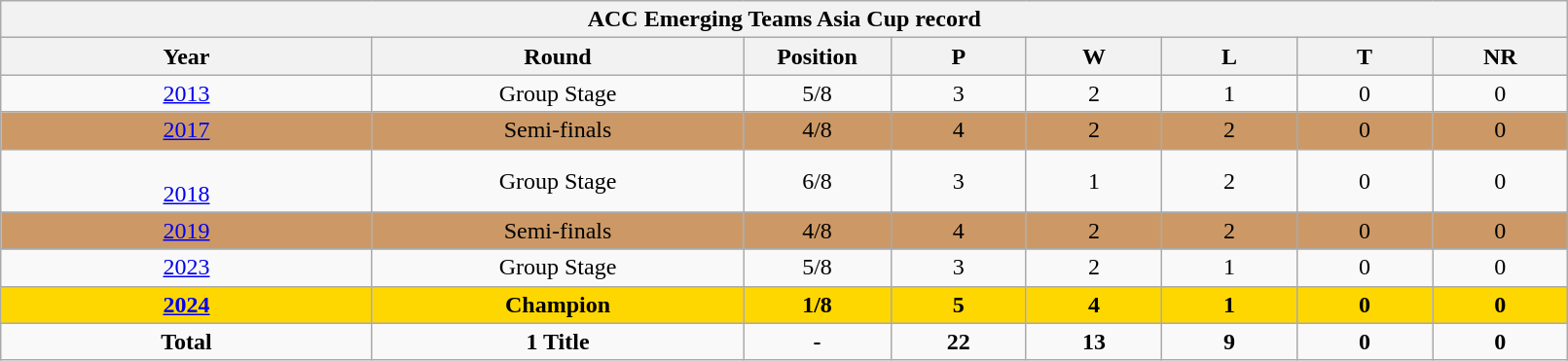<table class="wikitable" style="text-align: center; width:85%">
<tr>
<th colspan=10>ACC Emerging Teams Asia Cup record</th>
</tr>
<tr>
<th width=150>Year</th>
<th width=150>Round</th>
<th width=50>Position</th>
<th width=50>P</th>
<th width=50>W</th>
<th width=50>L</th>
<th width=50>T</th>
<th width=50>NR</th>
</tr>
<tr>
<td> <a href='#'>2013</a></td>
<td>Group Stage</td>
<td>5/8</td>
<td>3</td>
<td>2</td>
<td>1</td>
<td>0</td>
<td>0</td>
</tr>
<tr bgcolor="#cc9966">
<td> <a href='#'>2017</a></td>
<td>Semi-finals</td>
<td>4/8</td>
<td>4</td>
<td>2</td>
<td>2</td>
<td>0</td>
<td>0</td>
</tr>
<tr>
<td> <br>  <a href='#'>2018</a></td>
<td>Group Stage</td>
<td>6/8</td>
<td>3</td>
<td>1</td>
<td>2</td>
<td>0</td>
<td>0</td>
</tr>
<tr bgcolor="#cc9966">
<td> <a href='#'>2019</a></td>
<td>Semi-finals</td>
<td>4/8</td>
<td>4</td>
<td>2</td>
<td>2</td>
<td>0</td>
<td>0</td>
</tr>
<tr>
<td> <a href='#'>2023</a></td>
<td>Group Stage</td>
<td>5/8</td>
<td>3</td>
<td>2</td>
<td>1</td>
<td>0</td>
<td>0</td>
</tr>
<tr style="background:gold;">
<td> <strong><a href='#'>2024</a></strong></td>
<td><strong>Champion</strong></td>
<td><strong>1/8</strong></td>
<td><strong>5</strong></td>
<td><strong>4</strong></td>
<td><strong>1</strong></td>
<td><strong>0</strong></td>
<td><strong>0</strong></td>
</tr>
<tr>
<td><strong>Total</strong></td>
<td><strong>1 Title</strong></td>
<td><strong>-</strong></td>
<td><strong>22</strong></td>
<td><strong>13</strong></td>
<td><strong>9</strong></td>
<td><strong>0</strong></td>
<td><strong>0</strong></td>
</tr>
</table>
